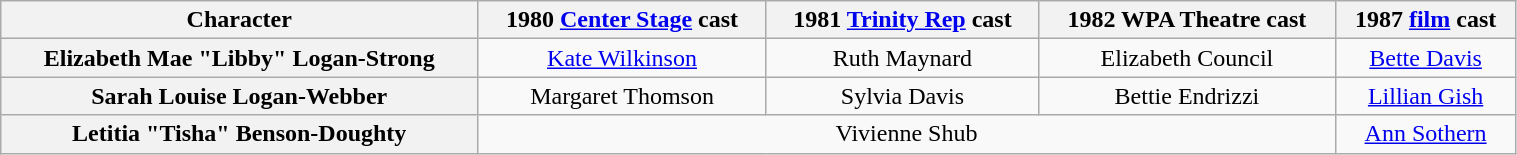<table class="wikitable" width="80%">
<tr>
<th>Character</th>
<th>1980 <a href='#'>Center Stage</a> cast</th>
<th>1981 <a href='#'>Trinity Rep</a> cast</th>
<th>1982 WPA Theatre cast</th>
<th>1987 <a href='#'>film</a> cast</th>
</tr>
<tr>
<th scope="row">Elizabeth Mae "Libby" Logan-Strong</th>
<td align="center" colspan="1"><a href='#'>Kate Wilkinson</a></td>
<td align="center" colspan="1">Ruth Maynard</td>
<td align="center" colspan="1">Elizabeth Council</td>
<td align="center" colspan="1"><a href='#'>Bette Davis</a></td>
</tr>
<tr>
<th scope="row">Sarah Louise Logan-Webber</th>
<td align="center" colspan="1">Margaret Thomson</td>
<td align="center" colspan="1">Sylvia Davis</td>
<td align="center">Bettie Endrizzi</td>
<td align="center"><a href='#'>Lillian Gish</a></td>
</tr>
<tr>
<th scope="row">Letitia "Tisha" Benson-Doughty</th>
<td align="center" colspan="3">Vivienne Shub</td>
<td align="center"><a href='#'>Ann Sothern</a></td>
</tr>
</table>
